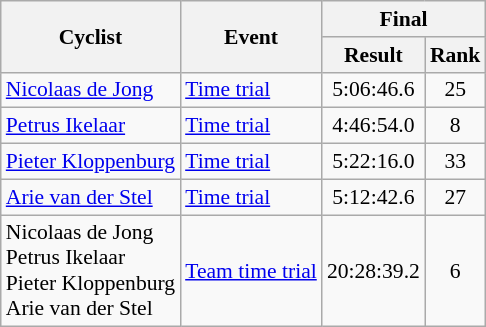<table class=wikitable style="font-size:90%">
<tr>
<th rowspan=2>Cyclist</th>
<th rowspan=2>Event</th>
<th colspan=2>Final</th>
</tr>
<tr>
<th>Result</th>
<th>Rank</th>
</tr>
<tr>
<td><a href='#'>Nicolaas de Jong</a></td>
<td><a href='#'>Time trial</a></td>
<td align=center>5:06:46.6</td>
<td align=center>25</td>
</tr>
<tr>
<td><a href='#'>Petrus Ikelaar</a></td>
<td><a href='#'>Time trial</a></td>
<td align=center>4:46:54.0</td>
<td align=center>8</td>
</tr>
<tr>
<td><a href='#'>Pieter Kloppenburg</a></td>
<td><a href='#'>Time trial</a></td>
<td align=center>5:22:16.0</td>
<td align=center>33</td>
</tr>
<tr>
<td><a href='#'>Arie van der Stel</a></td>
<td><a href='#'>Time trial</a></td>
<td align=center>5:12:42.6</td>
<td align=center>27</td>
</tr>
<tr>
<td>Nicolaas de Jong <br> Petrus Ikelaar <br> Pieter Kloppenburg <br> Arie van der Stel</td>
<td><a href='#'>Team time trial</a></td>
<td align=center>20:28:39.2</td>
<td align=center>6</td>
</tr>
</table>
